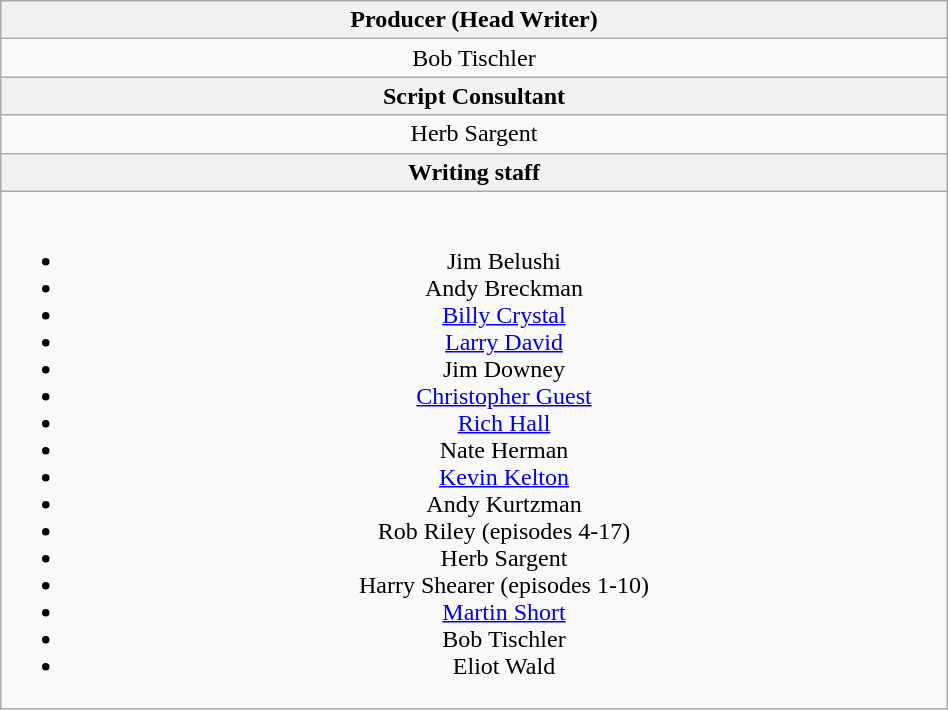<table class="wikitable plainrowheaders"  style="text-align:center; width:50%;">
<tr>
<th><strong>Producer (Head Writer)</strong></th>
</tr>
<tr>
<td>Bob Tischler</td>
</tr>
<tr>
<th><strong>Script Consultant</strong></th>
</tr>
<tr>
<td>Herb Sargent</td>
</tr>
<tr>
<th><strong>Writing staff</strong></th>
</tr>
<tr>
<td><br><ul><li>Jim Belushi</li><li>Andy Breckman</li><li><a href='#'>Billy Crystal</a></li><li><a href='#'>Larry David</a></li><li>Jim Downey</li><li><a href='#'>Christopher Guest</a></li><li><a href='#'>Rich Hall</a></li><li>Nate Herman</li><li><a href='#'>Kevin Kelton</a></li><li>Andy Kurtzman</li><li>Rob Riley (episodes 4-17)</li><li>Herb Sargent</li><li>Harry Shearer (episodes 1-10)</li><li><a href='#'>Martin Short</a></li><li>Bob Tischler</li><li>Eliot Wald</li></ul></td>
</tr>
</table>
